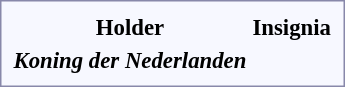<table style="border:1px solid #8888aa; background-color:#f7f8ff; padding:5px; font-size:95%; margin: 0px 12px 12px 0px; text-align:center;">
<tr>
<th>Holder</th>
<th>Insignia</th>
</tr>
<tr>
<th><em>Koning der Nederlanden</em></th>
<td></td>
</tr>
</table>
